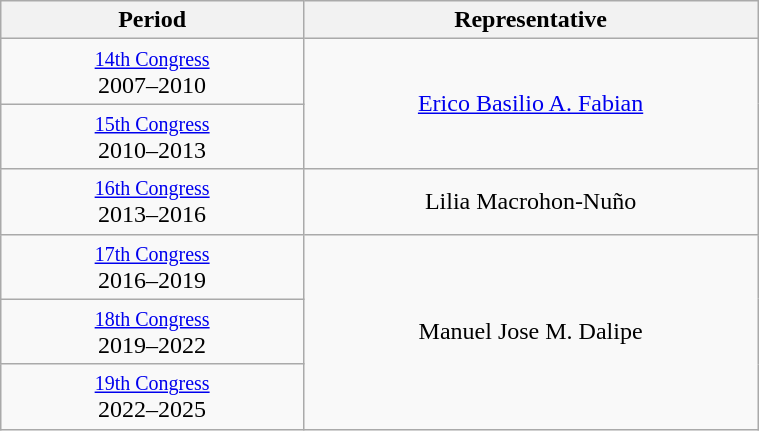<table class="wikitable" style="text-align:center; width:40%;">
<tr>
<th width="40%">Period</th>
<th>Representative</th>
</tr>
<tr>
<td><small><a href='#'>14th Congress</a></small><br>2007–2010</td>
<td rowspan="2"><a href='#'>Erico Basilio A. Fabian</a></td>
</tr>
<tr>
<td><small><a href='#'>15th Congress</a></small><br>2010–2013</td>
</tr>
<tr>
<td><small><a href='#'>16th Congress</a></small><br>2013–2016</td>
<td>Lilia Macrohon-Nuño</td>
</tr>
<tr>
<td><small><a href='#'>17th Congress</a></small><br>2016–2019</td>
<td rowspan="3">Manuel Jose M. Dalipe</td>
</tr>
<tr>
<td><small><a href='#'>18th Congress</a></small><br>2019–2022</td>
</tr>
<tr>
<td><small><a href='#'>19th Congress</a></small><br>2022–2025</td>
</tr>
</table>
